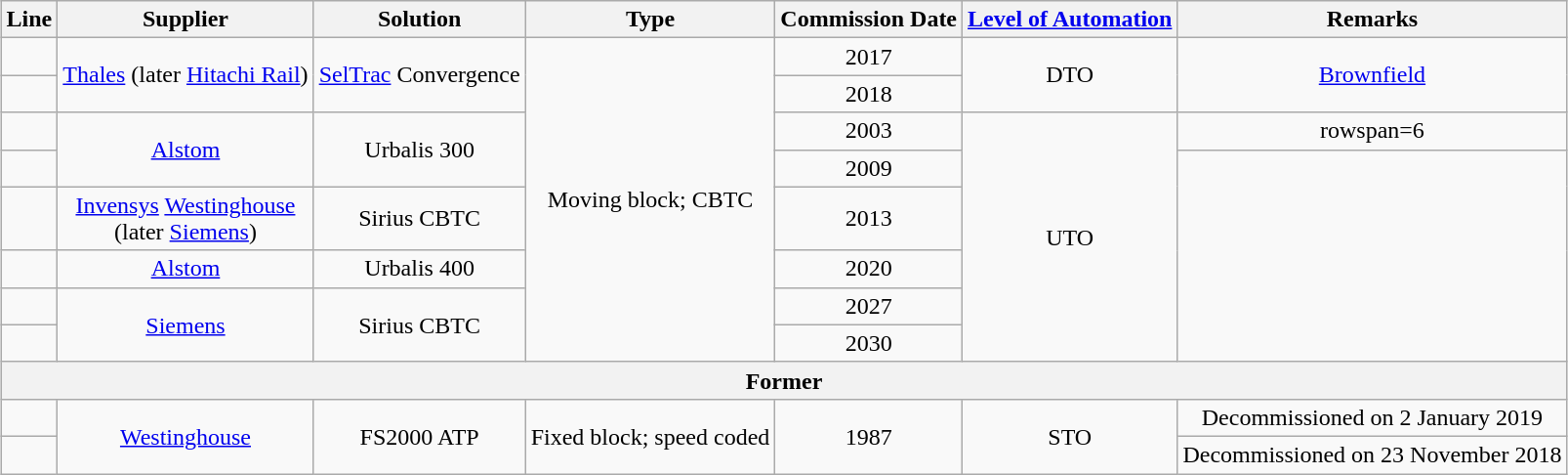<table class="wikitable sortable" style=margin:auto;font-align:center;text-align:center>
<tr>
<th>Line</th>
<th>Supplier</th>
<th>Solution</th>
<th>Type</th>
<th>Commission Date</th>
<th><a href='#'>Level of Automation</a></th>
<th>Remarks</th>
</tr>
<tr>
<td style=background-color:#><strong><a href='#'></a></strong></td>
<td rowspan=2><a href='#'>Thales</a> (later <a href='#'>Hitachi Rail</a>)</td>
<td rowspan=2><a href='#'>SelTrac</a> Convergence</td>
<td rowspan=8>Moving block; CBTC</td>
<td>2017</td>
<td rowspan=2>DTO</td>
<td rowspan=2><a href='#'>Brownfield</a></td>
</tr>
<tr>
<td style=background-color:#><strong><a href='#'></a></strong></td>
<td>2018</td>
</tr>
<tr>
<td style=background-color:#><strong><a href='#'></a></strong></td>
<td rowspan=2><a href='#'>Alstom</a></td>
<td rowspan=2>Urbalis 300</td>
<td>2003</td>
<td rowspan=6>UTO</td>
<td>rowspan=6 </td>
</tr>
<tr>
<td style=background-color:#><strong><a href='#'></a></strong></td>
<td>2009</td>
</tr>
<tr>
<td style=background-color:#><strong><a href='#'></a></strong></td>
<td><a href='#'>Invensys</a> <a href='#'>Westinghouse</a><br>(later <a href='#'>Siemens</a>)</td>
<td>Sirius CBTC</td>
<td>2013</td>
</tr>
<tr>
<td style=background-color:#><strong><a href='#'></a></strong></td>
<td><a href='#'>Alstom</a></td>
<td>Urbalis 400</td>
<td>2020</td>
</tr>
<tr>
<td style=background-color:#><strong><a href='#'></a></strong></td>
<td rowspan=2><a href='#'>Siemens</a></td>
<td rowspan=2>Sirius CBTC</td>
<td>2027</td>
</tr>
<tr>
<td style=background-color:#><strong><a href='#'></a></strong></td>
<td>2030</td>
</tr>
<tr>
<th colspan=7>Former</th>
</tr>
<tr>
<td style=background-color:#><strong><a href='#'></a></strong></td>
<td rowspan=2><a href='#'>Westinghouse</a></td>
<td rowspan=2>FS2000 ATP</td>
<td rowspan=2>Fixed block; speed coded</td>
<td rowspan=2>1987</td>
<td rowspan=2>STO</td>
<td>Decommissioned on 2 January 2019</td>
</tr>
<tr>
<td style=background-color:#><strong><a href='#'></a></strong></td>
<td>Decommissioned on 23 November 2018</td>
</tr>
</table>
